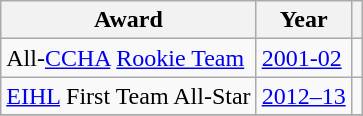<table class="wikitable">
<tr>
<th>Award</th>
<th>Year</th>
<th></th>
</tr>
<tr>
<td>All-<a href='#'>CCHA</a> <a href='#'>Rookie Team</a></td>
<td><a href='#'>2001-02</a></td>
<td></td>
</tr>
<tr>
<td><a href='#'>EIHL</a> First Team All-Star</td>
<td><a href='#'>2012–13</a></td>
<td></td>
</tr>
<tr>
</tr>
</table>
